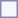<table style="border:1px solid #8888aa; background-color:#f7f8ff; padding:5px; font-size:95%; margin: 0px 12px 12px 0px;">
</table>
